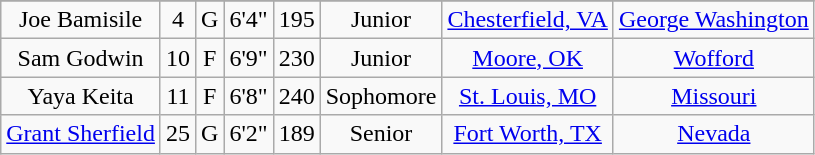<table class="wikitable sortable" style="text-align: center">
<tr align=center>
</tr>
<tr>
<td>Joe Bamisile</td>
<td>4</td>
<td>G</td>
<td>6'4"</td>
<td>195</td>
<td>Junior</td>
<td><a href='#'>Chesterfield, VA</a></td>
<td><a href='#'>George Washington</a></td>
</tr>
<tr>
<td>Sam Godwin</td>
<td>10</td>
<td>F</td>
<td>6'9"</td>
<td>230</td>
<td>Junior</td>
<td><a href='#'>Moore, OK</a></td>
<td><a href='#'>Wofford</a></td>
</tr>
<tr>
<td>Yaya Keita</td>
<td>11</td>
<td>F</td>
<td>6'8"</td>
<td>240</td>
<td>Sophomore</td>
<td><a href='#'>St. Louis, MO</a></td>
<td><a href='#'>Missouri</a></td>
</tr>
<tr>
<td><a href='#'>Grant Sherfield</a></td>
<td>25</td>
<td>G</td>
<td>6'2"</td>
<td>189</td>
<td>Senior</td>
<td><a href='#'>Fort Worth, TX</a></td>
<td><a href='#'>Nevada</a></td>
</tr>
</table>
